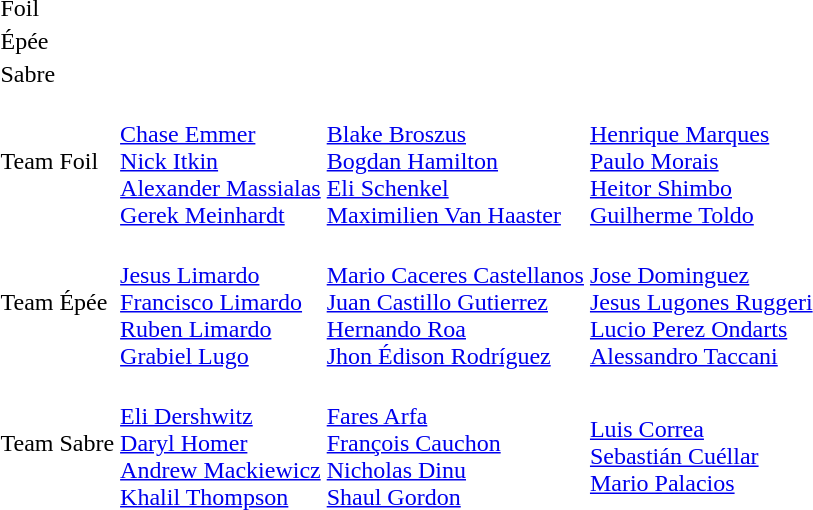<table>
<tr>
<td rowspan=2>Foil</td>
<td rowspan=2></td>
<td rowspan=2></td>
<td></td>
</tr>
<tr>
<td></td>
</tr>
<tr>
<td rowspan=2>Épée</td>
<td rowspan=2></td>
<td rowspan=2></td>
<td></td>
</tr>
<tr>
<td></td>
</tr>
<tr>
<td rowspan=2>Sabre</td>
<td rowspan=2></td>
<td rowspan=2></td>
<td></td>
</tr>
<tr>
<td></td>
</tr>
<tr>
<td>Team Foil</td>
<td><br><a href='#'>Chase Emmer</a><br><a href='#'>Nick Itkin</a><br><a href='#'>Alexander Massialas</a><br><a href='#'>Gerek Meinhardt</a></td>
<td><br><a href='#'>Blake Broszus</a><br><a href='#'>Bogdan Hamilton</a><br><a href='#'>Eli Schenkel</a><br><a href='#'>Maximilien Van Haaster</a></td>
<td><br><a href='#'>Henrique Marques</a><br><a href='#'>Paulo Morais</a><br><a href='#'>Heitor Shimbo</a><br><a href='#'>Guilherme Toldo</a></td>
</tr>
<tr>
<td>Team Épée</td>
<td><br><a href='#'>Jesus Limardo</a><br><a href='#'>Francisco Limardo</a><br><a href='#'>Ruben Limardo</a><br><a href='#'>Grabiel Lugo</a></td>
<td><br><a href='#'>Mario Caceres Castellanos</a><br><a href='#'>Juan Castillo Gutierrez</a><br><a href='#'>Hernando Roa</a><br><a href='#'>Jhon Édison Rodríguez</a></td>
<td><br><a href='#'>Jose Dominguez</a><br><a href='#'>Jesus Lugones Ruggeri</a><br><a href='#'>Lucio Perez Ondarts</a><br><a href='#'>Alessandro Taccani</a></td>
</tr>
<tr>
<td>Team Sabre</td>
<td><br><a href='#'>Eli Dershwitz</a><br><a href='#'>Daryl Homer</a><br><a href='#'>Andrew Mackiewicz</a><br><a href='#'>Khalil Thompson</a></td>
<td><br><a href='#'>Fares Arfa</a><br><a href='#'>François Cauchon</a><br><a href='#'>Nicholas Dinu</a><br><a href='#'>Shaul Gordon</a></td>
<td><br><a href='#'>Luis Correa</a><br><a href='#'>Sebastián Cuéllar</a><br><a href='#'>Mario Palacios</a><br></td>
</tr>
</table>
